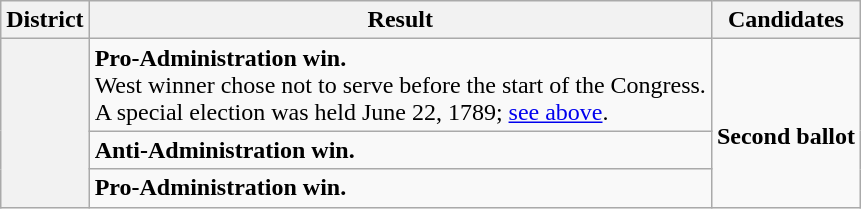<table class=wikitable>
<tr valign=bottom>
<th>District</th>
<th>Result</th>
<th>Candidates</th>
</tr>
<tr>
<th rowspan=3><br></th>
<td><strong>Pro-Administration win.</strong><br>West winner chose not to serve before the start of the Congress.<br>A special election was held June 22, 1789; <a href='#'>see above</a>.</td>
<td nowrap rowspan=3><br><strong>Second ballot </strong><br></td>
</tr>
<tr>
<td><strong>Anti-Administration win.</strong></td>
</tr>
<tr>
<td><strong>Pro-Administration win.</strong></td>
</tr>
</table>
